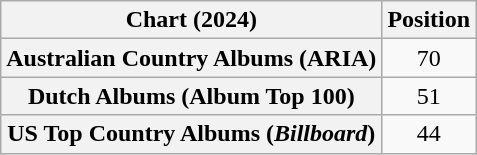<table class="wikitable sortable plainrowheaders" style="text-align:center">
<tr>
<th scope="col">Chart (2024)</th>
<th scope="col">Position</th>
</tr>
<tr>
<th scope="row">Australian Country Albums (ARIA)</th>
<td>70</td>
</tr>
<tr>
<th scope="row">Dutch Albums (Album Top 100)</th>
<td>51</td>
</tr>
<tr>
<th scope="row">US Top Country Albums (<em>Billboard</em>)</th>
<td>44</td>
</tr>
</table>
